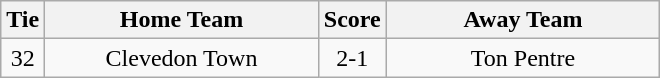<table class="wikitable" style="text-align:center;">
<tr>
<th width=20>Tie</th>
<th width=175>Home Team</th>
<th width=20>Score</th>
<th width=175>Away Team</th>
</tr>
<tr>
<td>32</td>
<td>Clevedon Town</td>
<td>2-1</td>
<td>Ton Pentre</td>
</tr>
</table>
